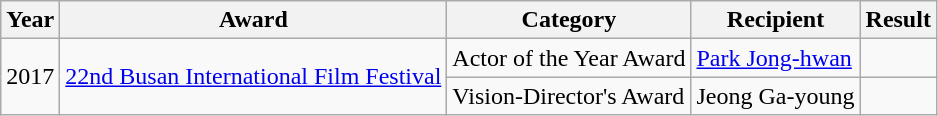<table class="wikitable">
<tr>
<th>Year</th>
<th>Award</th>
<th>Category</th>
<th>Recipient</th>
<th>Result</th>
</tr>
<tr>
<td rowspan=2>2017</td>
<td rowspan=2><a href='#'>22nd Busan International Film Festival</a></td>
<td>Actor of the Year Award</td>
<td><a href='#'>Park Jong-hwan</a></td>
<td></td>
</tr>
<tr>
<td>Vision-Director's Award</td>
<td>Jeong Ga-young</td>
<td></td>
</tr>
</table>
